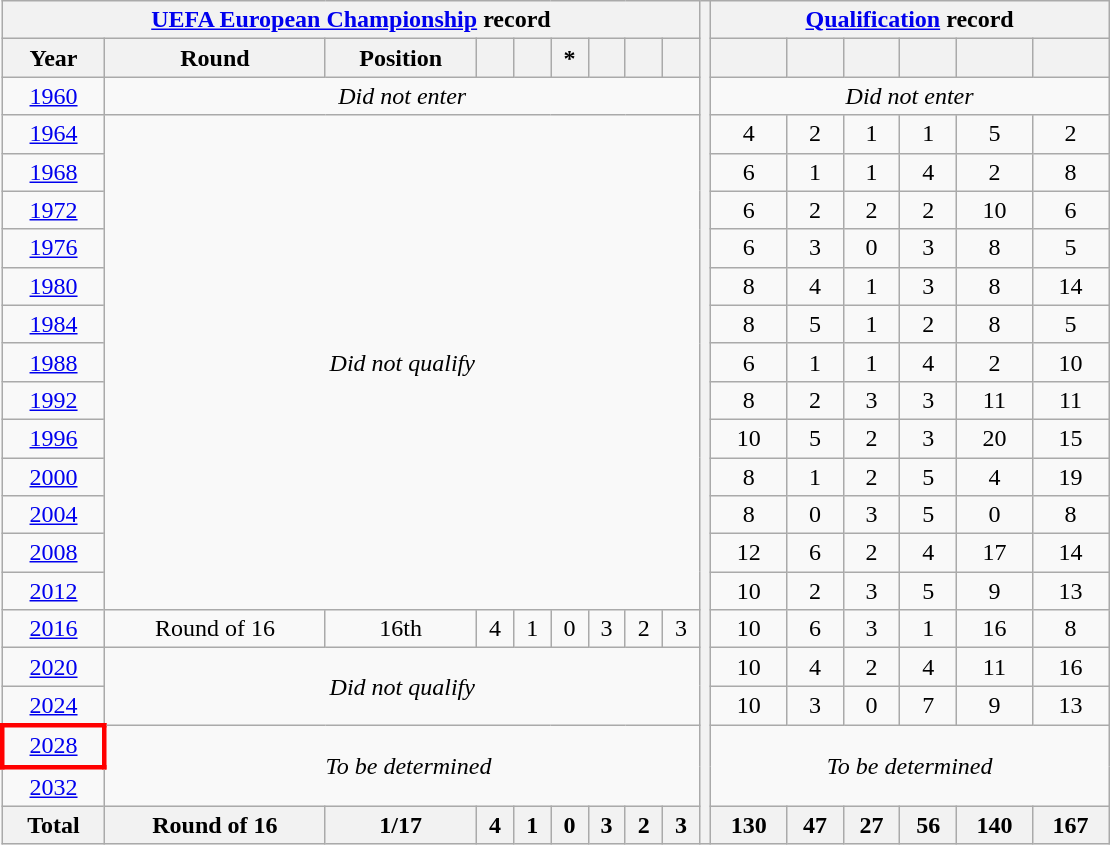<table class="wikitable" style="text-align: center;">
<tr>
<th colspan=9><a href='#'>UEFA European Championship</a> record</th>
<th width=1% rowspan=22></th>
<th colspan=6><a href='#'>Qualification</a> record</th>
</tr>
<tr>
<th>Year</th>
<th>Round</th>
<th>Position</th>
<th></th>
<th></th>
<th>*</th>
<th></th>
<th></th>
<th></th>
<th></th>
<th></th>
<th></th>
<th></th>
<th></th>
<th></th>
</tr>
<tr>
<td> <a href='#'>1960</a></td>
<td colspan=8><em>Did not enter</em></td>
<td colspan=6><em>Did not enter</em></td>
</tr>
<tr>
<td> <a href='#'>1964</a></td>
<td colspan=8 rowspan=13><em>Did not qualify</em></td>
<td>4</td>
<td>2</td>
<td>1</td>
<td>1</td>
<td>5</td>
<td>2</td>
</tr>
<tr>
<td> <a href='#'>1968</a></td>
<td>6</td>
<td>1</td>
<td>1</td>
<td>4</td>
<td>2</td>
<td>8</td>
</tr>
<tr>
<td> <a href='#'>1972</a></td>
<td>6</td>
<td>2</td>
<td>2</td>
<td>2</td>
<td>10</td>
<td>6</td>
</tr>
<tr>
<td> <a href='#'>1976</a></td>
<td>6</td>
<td>3</td>
<td>0</td>
<td>3</td>
<td>8</td>
<td>5</td>
</tr>
<tr>
<td> <a href='#'>1980</a></td>
<td>8</td>
<td>4</td>
<td>1</td>
<td>3</td>
<td>8</td>
<td>14</td>
</tr>
<tr>
<td> <a href='#'>1984</a></td>
<td>8</td>
<td>5</td>
<td>1</td>
<td>2</td>
<td>8</td>
<td>5</td>
</tr>
<tr>
<td> <a href='#'>1988</a></td>
<td>6</td>
<td>1</td>
<td>1</td>
<td>4</td>
<td>2</td>
<td>10</td>
</tr>
<tr>
<td> <a href='#'>1992</a></td>
<td>8</td>
<td>2</td>
<td>3</td>
<td>3</td>
<td>11</td>
<td>11</td>
</tr>
<tr>
<td> <a href='#'>1996</a></td>
<td>10</td>
<td>5</td>
<td>2</td>
<td>3</td>
<td>20</td>
<td>15</td>
</tr>
<tr>
<td>  <a href='#'>2000</a></td>
<td>8</td>
<td>1</td>
<td>2</td>
<td>5</td>
<td>4</td>
<td>19</td>
</tr>
<tr>
<td> <a href='#'>2004</a></td>
<td>8</td>
<td>0</td>
<td>3</td>
<td>5</td>
<td>0</td>
<td>8</td>
</tr>
<tr>
<td>  <a href='#'>2008</a></td>
<td>12</td>
<td>6</td>
<td>2</td>
<td>4</td>
<td>17</td>
<td>14</td>
</tr>
<tr>
<td>  <a href='#'>2012</a></td>
<td>10</td>
<td>2</td>
<td>3</td>
<td>5</td>
<td>9</td>
<td>13</td>
</tr>
<tr>
<td> <a href='#'>2016</a></td>
<td>Round of 16</td>
<td>16th</td>
<td>4</td>
<td>1</td>
<td>0</td>
<td>3</td>
<td>2</td>
<td>3</td>
<td>10</td>
<td>6</td>
<td>3</td>
<td>1</td>
<td>16</td>
<td>8</td>
</tr>
<tr>
<td> <a href='#'>2020</a></td>
<td colspan=8 rowspan=2><em>Did not qualify</em></td>
<td>10</td>
<td>4</td>
<td>2</td>
<td>4</td>
<td>11</td>
<td>16</td>
</tr>
<tr>
<td> <a href='#'>2024</a></td>
<td>10</td>
<td>3</td>
<td>0</td>
<td>7</td>
<td>9</td>
<td>13</td>
</tr>
<tr>
<td scope="row" style="border: 3px solid red">  <a href='#'>2028</a></td>
<td rowspan=2 colspan=9><em>To be determined</em></td>
<td rowspan=2 colspan=6><em>To be determined</em></td>
</tr>
<tr>
<td scope="row">  <a href='#'>2032</a></td>
</tr>
<tr>
<th>Total</th>
<th>Round of 16</th>
<th>1/17</th>
<th>4</th>
<th>1</th>
<th>0</th>
<th>3</th>
<th>2</th>
<th>3</th>
<th>130</th>
<th>47</th>
<th>27</th>
<th>56</th>
<th>140</th>
<th>167</th>
</tr>
</table>
